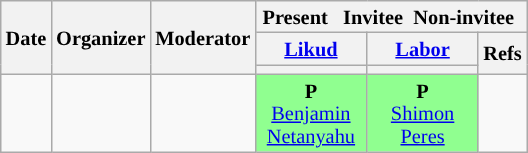<table class="wikitable" style="font-size:85%; line-height:15px; text-align:center;">
<tr>
<th rowspan="3">Date</th>
<th rowspan="3">Organizer</th>
<th rowspan="3">Moderator</th>
<th colspan="14"> Present    Invitee  Non-invitee </th>
</tr>
<tr>
<th scope="col" style="width:5em;"><a href='#'>Likud</a></th>
<th scope="col" style="width:5em;"><a href='#'>Labor</a></th>
<th rowspan="2">Refs</th>
</tr>
<tr>
<th style="background:"></th>
<th style="background:"></th>
</tr>
<tr>
<td></td>
<td></td>
<td></td>
<td style="background:#90FF90"><strong>P</strong><br><a href='#'>Benjamin Netanyahu</a></td>
<td style="background:#90FF90"><strong>P</strong><br><a href='#'>Shimon Peres</a></td>
<td></td>
</tr>
</table>
